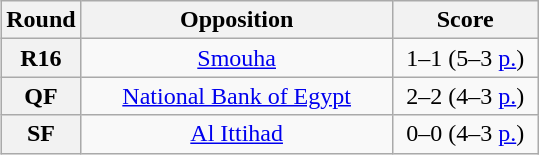<table class="wikitable plainrowheaders" style="text-align:center;float:right">
<tr>
<th scope="col" style="width:25px">Round</th>
<th scope="col" style="width:200px">Opposition</th>
<th scope="col" style="width:90px">Score</th>
</tr>
<tr>
<th scope="row" style="text-align:center">R16</th>
<td><a href='#'>Smouha</a></td>
<td>1–1 (5–3 <a href='#'>p.</a>)</td>
</tr>
<tr>
<th scope="row" style="text-align:center">QF</th>
<td><a href='#'>National Bank of Egypt</a></td>
<td>2–2 (4–3 <a href='#'>p.</a>)</td>
</tr>
<tr>
<th scope="row" style="text-align:center">SF</th>
<td><a href='#'>Al Ittihad</a></td>
<td>0–0 (4–3 <a href='#'>p.</a>)</td>
</tr>
</table>
